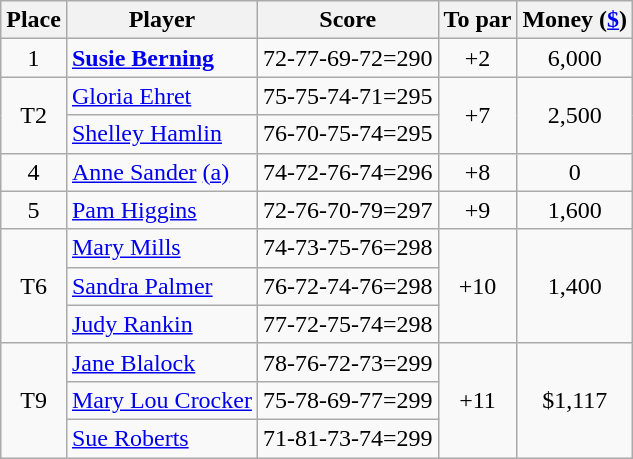<table class="wikitable">
<tr>
<th>Place</th>
<th>Player</th>
<th>Score</th>
<th>To par</th>
<th>Money (<a href='#'>$</a>)</th>
</tr>
<tr>
<td align=center>1</td>
<td> <strong><a href='#'>Susie Berning</a></strong></td>
<td>72-77-69-72=290</td>
<td align=center>+2</td>
<td align=center>6,000</td>
</tr>
<tr>
<td align=center rowspan=2>T2</td>
<td> <a href='#'>Gloria Ehret</a></td>
<td>75-75-74-71=295</td>
<td align=center rowspan=2>+7</td>
<td align=center rowspan=2>2,500</td>
</tr>
<tr>
<td> <a href='#'>Shelley Hamlin</a></td>
<td>76-70-75-74=295</td>
</tr>
<tr>
<td align=center>4</td>
<td> <a href='#'>Anne Sander</a> <a href='#'>(a)</a></td>
<td>74-72-76-74=296</td>
<td align=center>+8</td>
<td align=center>0</td>
</tr>
<tr>
<td align=center>5</td>
<td> <a href='#'>Pam Higgins</a></td>
<td>72-76-70-79=297</td>
<td align=center>+9</td>
<td align=center>1,600</td>
</tr>
<tr>
<td align=center rowspan=3>T6</td>
<td> <a href='#'>Mary Mills</a></td>
<td>74-73-75-76=298</td>
<td align=center rowspan=3>+10</td>
<td align=center rowspan=3>1,400</td>
</tr>
<tr>
<td> <a href='#'>Sandra Palmer</a></td>
<td>76-72-74-76=298</td>
</tr>
<tr>
<td> <a href='#'>Judy Rankin</a></td>
<td>77-72-75-74=298</td>
</tr>
<tr>
<td align=center rowspan=3>T9</td>
<td> <a href='#'>Jane Blalock</a></td>
<td>78-76-72-73=299</td>
<td align=center rowspan=3>+11</td>
<td align=center rowspan=3>$1,117</td>
</tr>
<tr>
<td> <a href='#'>Mary Lou Crocker</a></td>
<td>75-78-69-77=299</td>
</tr>
<tr>
<td> <a href='#'>Sue Roberts</a></td>
<td>71-81-73-74=299</td>
</tr>
</table>
